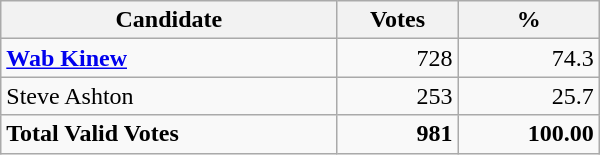<table class="wikitable" width="400">
<tr>
<th align="left">Candidate</th>
<th align="right">Votes</th>
<th align="right">%</th>
</tr>
<tr>
<td align="left"><strong><a href='#'>Wab Kinew</a></strong></td>
<td align="right">728</td>
<td align="right">74.3</td>
</tr>
<tr>
<td align="left">Steve Ashton</td>
<td align="right">253</td>
<td align="right">25.7</td>
</tr>
<tr>
<td align="left"><strong>Total Valid Votes</strong></td>
<td align="right"><strong>981</strong></td>
<td align="right"><strong>100.00</strong></td>
</tr>
</table>
